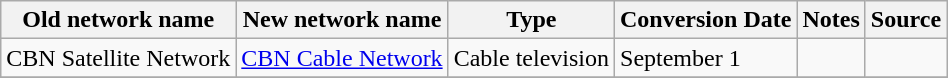<table class="wikitable">
<tr>
<th>Old network name</th>
<th>New network name</th>
<th>Type</th>
<th>Conversion Date</th>
<th>Notes</th>
<th>Source</th>
</tr>
<tr>
<td>CBN Satellite Network</td>
<td><a href='#'>CBN Cable Network</a></td>
<td>Cable television</td>
<td>September 1</td>
<td></td>
<td></td>
</tr>
<tr>
</tr>
</table>
